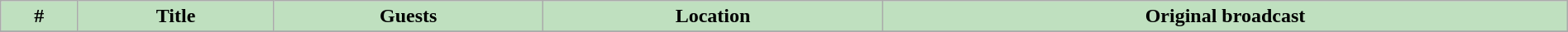<table class="wikitable plainrowheaders" style="background: #ffffff; width: 100%;">
<tr>
<th style="background: #bfe0bf;">#</th>
<th style="background: #bfe0bf;">Title</th>
<th style="background: #bfe0bf;">Guests</th>
<th style="background: #bfe0bf;">Location</th>
<th style="background: #bfe0bf;">Original broadcast</th>
</tr>
<tr>
</tr>
</table>
